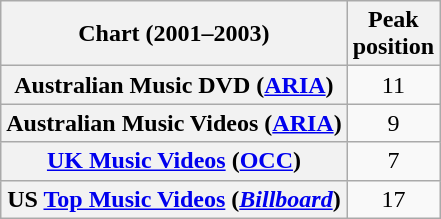<table class="wikitable sortable plainrowheaders" style="text-align:center;">
<tr>
<th scope="col">Chart (2001–2003)</th>
<th scope="col">Peak<br>position</th>
</tr>
<tr>
<th scope="row">Australian Music DVD (<a href='#'>ARIA</a>)</th>
<td>11</td>
</tr>
<tr>
<th scope="row">Australian Music Videos (<a href='#'>ARIA</a>)</th>
<td>9</td>
</tr>
<tr>
<th scope="row"><a href='#'>UK Music Videos</a> (<a href='#'>OCC</a>)</th>
<td>7</td>
</tr>
<tr>
<th scope="row">US <a href='#'>Top Music Videos</a> (<em><a href='#'>Billboard</a></em>)</th>
<td>17</td>
</tr>
</table>
